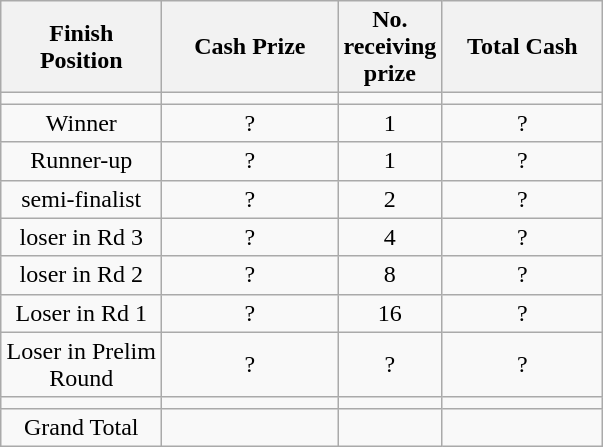<table class="wikitable" style="text-align:center;">
<tr>
<th width=100 abbr="Finish Position">Finish Position</th>
<th width=110 abbr="Cash Prize">Cash Prize</th>
<th width=50 abbr="No. receiving prize">No. receiving prize</th>
<th width=100 abbr="Total Cash">Total Cash</th>
</tr>
<tr>
<td></td>
<td></td>
<td></td>
<td></td>
</tr>
<tr>
<td>Winner</td>
<td>?</td>
<td>1</td>
<td>?</td>
</tr>
<tr>
<td>Runner-up</td>
<td>?</td>
<td>1</td>
<td>?</td>
</tr>
<tr>
<td>semi-finalist</td>
<td>?</td>
<td>2</td>
<td>?</td>
</tr>
<tr>
<td>loser in Rd 3</td>
<td>?</td>
<td>4</td>
<td>?</td>
</tr>
<tr>
<td>loser in Rd 2</td>
<td>?</td>
<td>8</td>
<td>?</td>
</tr>
<tr>
<td>Loser in Rd 1</td>
<td>?</td>
<td>16</td>
<td>?</td>
</tr>
<tr>
<td>Loser in Prelim Round</td>
<td>?</td>
<td>?</td>
<td>?</td>
</tr>
<tr>
<td></td>
<td></td>
<td></td>
<td></td>
</tr>
<tr>
<td>Grand Total</td>
<td></td>
<td></td>
<td></td>
</tr>
</table>
